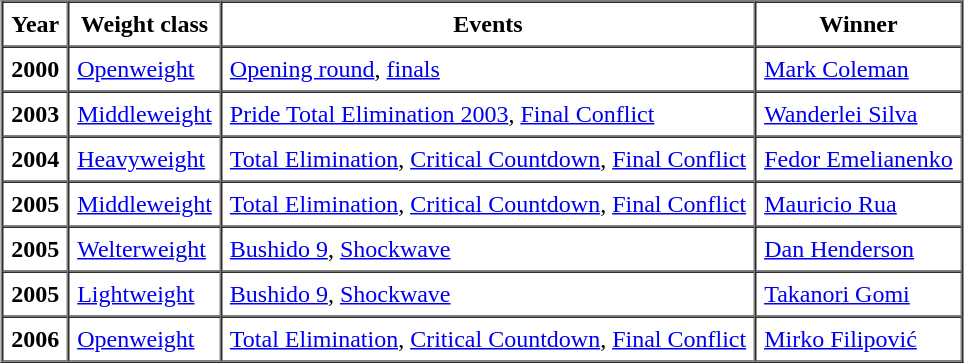<table border="1" cellspacing="0" cellpadding="5" style="margin:auto;">
<tr>
<th>Year</th>
<th>Weight class</th>
<th>Events</th>
<th>Winner</th>
</tr>
<tr>
<td><strong>2000</strong></td>
<td><a href='#'>Openweight</a></td>
<td><a href='#'>Opening round</a>, <a href='#'>finals</a></td>
<td> <a href='#'>Mark Coleman</a></td>
</tr>
<tr>
<td><strong>2003</strong></td>
<td><a href='#'>Middleweight</a></td>
<td><a href='#'>Pride Total Elimination 2003</a>, <a href='#'>Final Conflict</a></td>
<td> <a href='#'>Wanderlei Silva</a></td>
</tr>
<tr>
<td><strong>2004</strong></td>
<td><a href='#'>Heavyweight</a></td>
<td><a href='#'>Total Elimination</a>, <a href='#'>Critical Countdown</a>, <a href='#'>Final Conflict</a></td>
<td> <a href='#'>Fedor Emelianenko</a></td>
</tr>
<tr>
<td><strong>2005</strong></td>
<td><a href='#'>Middleweight</a></td>
<td><a href='#'>Total Elimination</a>, <a href='#'>Critical Countdown</a>, <a href='#'>Final Conflict</a></td>
<td> <a href='#'>Mauricio Rua</a></td>
</tr>
<tr>
<td><strong>2005</strong></td>
<td><a href='#'>Welterweight</a></td>
<td><a href='#'>Bushido 9</a>, <a href='#'>Shockwave</a></td>
<td> <a href='#'>Dan Henderson</a></td>
</tr>
<tr>
<td><strong>2005</strong></td>
<td><a href='#'>Lightweight</a></td>
<td><a href='#'>Bushido 9</a>, <a href='#'>Shockwave</a></td>
<td> <a href='#'>Takanori Gomi</a></td>
</tr>
<tr>
<td><strong>2006</strong></td>
<td><a href='#'>Openweight</a></td>
<td><a href='#'>Total Elimination</a>, <a href='#'>Critical Countdown</a>, <a href='#'>Final Conflict</a></td>
<td> <a href='#'>Mirko Filipović</a></td>
</tr>
</table>
